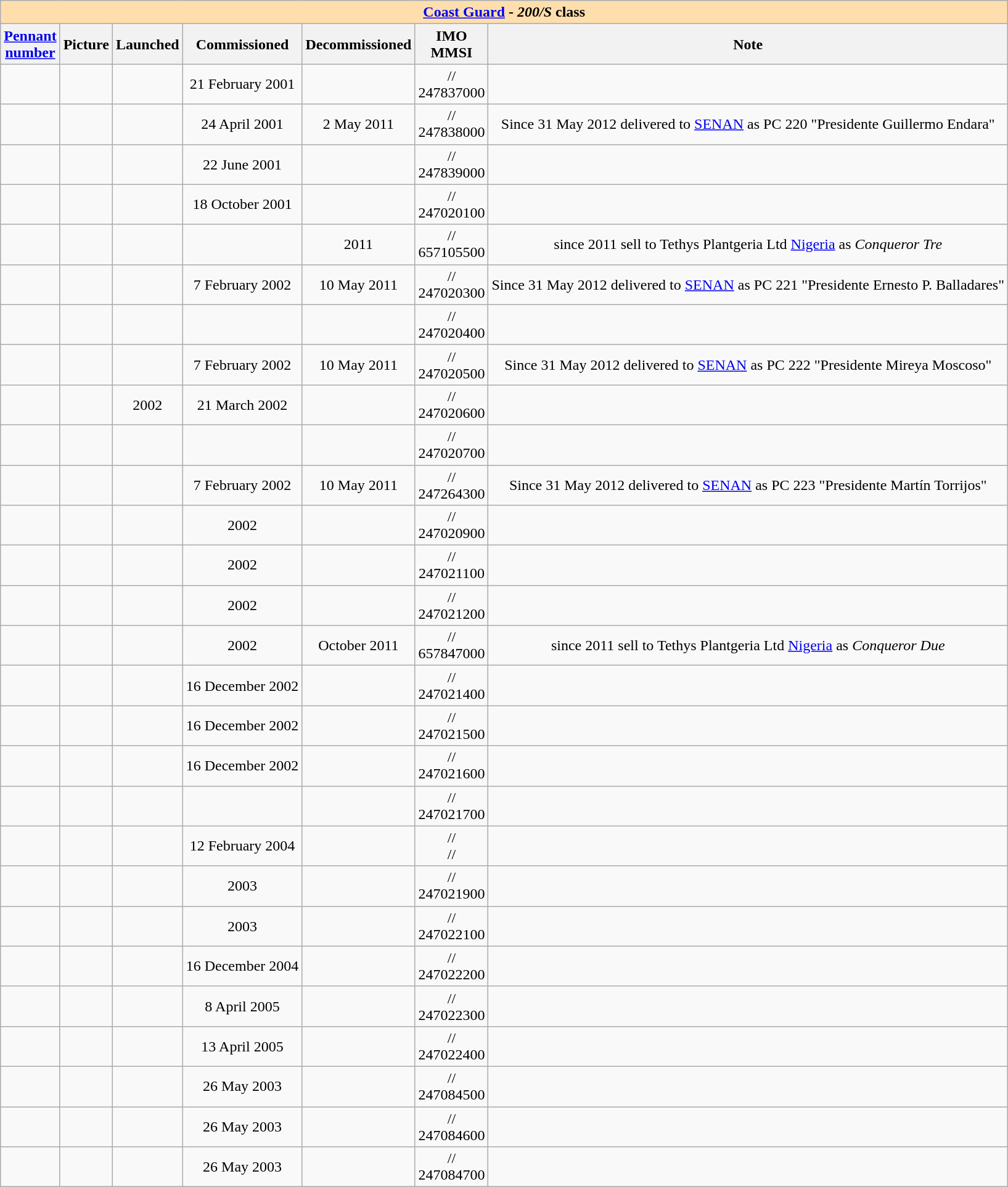<table border="1" class="sortable wikitable">
<tr>
<th colspan="11" style="background:#ffdead;"> <a href='#'>Coast Guard</a> - <em>200/S</em> class</th>
</tr>
<tr>
<th><a href='#'>Pennant<br>number</a></th>
<th>Picture</th>
<th>Launched</th>
<th>Commissioned</th>
<th>Decommissioned</th>
<th>IMO<br>MMSI</th>
<th>Note</th>
</tr>
<tr style="text-align:center;">
<td></td>
<td></td>
<td></td>
<td>21 February 2001</td>
<td></td>
<td>//<br>247837000</td>
<td></td>
</tr>
<tr style="text-align:center;">
<td></td>
<td></td>
<td></td>
<td>24 April 2001</td>
<td>2 May 2011</td>
<td>//<br>247838000</td>
<td>Since 31 May 2012 delivered to <a href='#'>SENAN</a> as PC 220 "Presidente Guillermo Endara"</td>
</tr>
<tr style="text-align:center;">
<td></td>
<td></td>
<td></td>
<td>22 June 2001</td>
<td></td>
<td>//<br>247839000</td>
<td></td>
</tr>
<tr style="text-align:center;">
<td></td>
<td></td>
<td></td>
<td>18 October 2001</td>
<td></td>
<td>//<br>247020100</td>
<td></td>
</tr>
<tr style="text-align:center;">
<td></td>
<td></td>
<td></td>
<td></td>
<td>2011</td>
<td>//<br>657105500</td>
<td>since 2011 sell to Tethys Plantgeria Ltd <a href='#'>Nigeria</a> as <em>Conqueror Tre</em></td>
</tr>
<tr style="text-align:center;">
<td></td>
<td></td>
<td></td>
<td>7 February 2002</td>
<td>10 May 2011</td>
<td>//<br>247020300</td>
<td>Since 31 May 2012 delivered to <a href='#'>SENAN</a> as PC 221 "Presidente Ernesto P. Balladares"</td>
</tr>
<tr style="text-align:center;">
<td></td>
<td></td>
<td></td>
<td></td>
<td></td>
<td>//<br>247020400</td>
<td></td>
</tr>
<tr style="text-align:center;">
<td></td>
<td></td>
<td></td>
<td>7 February 2002</td>
<td>10 May 2011</td>
<td>//<br>247020500</td>
<td>Since 31 May 2012 delivered to <a href='#'>SENAN</a> as PC 222 "Presidente Mireya Moscoso"</td>
</tr>
<tr style="text-align:center;">
<td></td>
<td></td>
<td>2002</td>
<td>21 March 2002</td>
<td></td>
<td>//<br>247020600</td>
<td></td>
</tr>
<tr style="text-align:center;">
<td></td>
<td></td>
<td></td>
<td></td>
<td></td>
<td>//<br>247020700</td>
<td></td>
</tr>
<tr style="text-align:center;">
<td></td>
<td></td>
<td></td>
<td>7 February 2002</td>
<td>10 May 2011</td>
<td>//<br>247264300</td>
<td>Since 31 May 2012 delivered to <a href='#'>SENAN</a> as PC 223 "Presidente Martín Torrijos"</td>
</tr>
<tr style="text-align:center;">
<td></td>
<td></td>
<td></td>
<td>2002</td>
<td></td>
<td>//<br>247020900</td>
<td></td>
</tr>
<tr style="text-align:center;">
<td></td>
<td></td>
<td></td>
<td>2002</td>
<td></td>
<td>//<br>247021100</td>
<td></td>
</tr>
<tr style="text-align:center;">
<td></td>
<td></td>
<td></td>
<td>2002</td>
<td></td>
<td>//<br>247021200</td>
<td></td>
</tr>
<tr style="text-align:center;">
<td></td>
<td></td>
<td></td>
<td>2002</td>
<td>October 2011</td>
<td>//<br>657847000</td>
<td>since 2011 sell to Tethys Plantgeria Ltd <a href='#'>Nigeria</a> as <em>Conqueror Due</em></td>
</tr>
<tr style="text-align:center;">
<td></td>
<td></td>
<td></td>
<td>16 December 2002</td>
<td></td>
<td>//<br>247021400</td>
<td></td>
</tr>
<tr style="text-align:center;">
<td></td>
<td></td>
<td></td>
<td>16 December 2002</td>
<td></td>
<td>//<br>247021500</td>
<td></td>
</tr>
<tr style="text-align:center;">
<td></td>
<td></td>
<td></td>
<td>16 December 2002</td>
<td></td>
<td>//<br>247021600</td>
<td></td>
</tr>
<tr style="text-align:center;">
<td></td>
<td></td>
<td></td>
<td></td>
<td></td>
<td>//<br>247021700</td>
<td></td>
</tr>
<tr style="text-align:center;">
<td></td>
<td></td>
<td></td>
<td>12 February 2004</td>
<td></td>
<td>//<br>//</td>
<td></td>
</tr>
<tr style="text-align:center;">
<td></td>
<td></td>
<td></td>
<td>2003</td>
<td></td>
<td>//<br>247021900</td>
<td></td>
</tr>
<tr style="text-align:center;">
<td></td>
<td></td>
<td></td>
<td>2003</td>
<td></td>
<td>//<br>247022100</td>
<td></td>
</tr>
<tr style="text-align:center;">
<td></td>
<td></td>
<td></td>
<td>16 December 2004</td>
<td></td>
<td>//<br>247022200</td>
<td></td>
</tr>
<tr style="text-align:center;">
<td></td>
<td></td>
<td></td>
<td>8 April 2005</td>
<td></td>
<td>//<br>247022300</td>
<td></td>
</tr>
<tr style="text-align:center;">
<td></td>
<td></td>
<td></td>
<td>13 April 2005</td>
<td></td>
<td>//<br>247022400</td>
<td></td>
</tr>
<tr style="text-align:center;">
<td></td>
<td></td>
<td></td>
<td>26 May 2003</td>
<td></td>
<td>//<br>247084500</td>
<td></td>
</tr>
<tr style="text-align:center;">
<td></td>
<td></td>
<td></td>
<td>26 May 2003</td>
<td></td>
<td>//<br>247084600</td>
<td></td>
</tr>
<tr style="text-align:center;">
<td></td>
<td></td>
<td></td>
<td>26 May 2003</td>
<td></td>
<td>//<br>247084700</td>
<td></td>
</tr>
</table>
